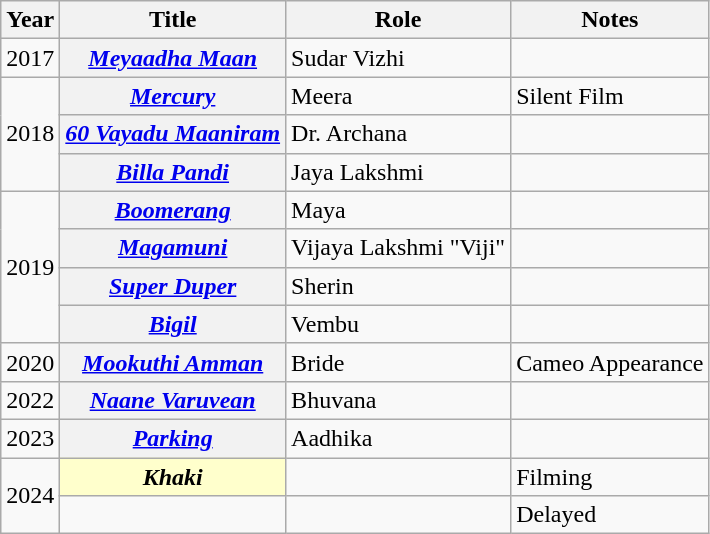<table class="wikitable sortable plainrowheaders">
<tr>
<th scope="col">Year</th>
<th scope="col">Title</th>
<th scope="col">Role</th>
<th scope="col" class="unsortable">Notes</th>
</tr>
<tr>
<td>2017</td>
<th scope="row"><em><a href='#'>Meyaadha Maan</a></em></th>
<td>Sudar Vizhi</td>
<td></td>
</tr>
<tr>
<td rowspan="3">2018</td>
<th scope="row"><em><a href='#'>Mercury</a></em></th>
<td>Meera</td>
<td>Silent Film</td>
</tr>
<tr>
<th scope="row"><em><a href='#'>60 Vayadu Maaniram</a></em></th>
<td>Dr. Archana</td>
<td></td>
</tr>
<tr>
<th scope="row"><em><a href='#'>Billa Pandi</a></em></th>
<td>Jaya Lakshmi</td>
<td></td>
</tr>
<tr>
<td rowspan="4">2019</td>
<th scope="row"><em><a href='#'>Boomerang</a></em></th>
<td>Maya</td>
<td></td>
</tr>
<tr>
<th scope="row"><em><a href='#'>Magamuni</a></em></th>
<td>Vijaya Lakshmi "Viji"</td>
<td></td>
</tr>
<tr>
<th scope="row"><a href='#'><em>Super Duper</em></a></th>
<td>Sherin</td>
<td></td>
</tr>
<tr>
<th scope="row"><em><a href='#'>Bigil</a></em></th>
<td>Vembu</td>
<td></td>
</tr>
<tr>
<td>2020</td>
<th scope="row" "><em><a href='#'>Mookuthi Amman</a></em></th>
<td>Bride</td>
<td>Cameo Appearance</td>
</tr>
<tr>
<td>2022</td>
<th scope="row"><em><a href='#'>Naane Varuvean</a></em></th>
<td>Bhuvana</td>
<td></td>
</tr>
<tr>
<td>2023</td>
<th scope="row"><a href='#'><em>Parking</em></a></th>
<td>Aadhika</td>
<td></td>
</tr>
<tr>
<td rowspan="2">2024</td>
<th scope="row" style="background:#FFFFCC;"><em>Khaki</em> </th>
<td></td>
<td>Filming</td>
</tr>
<tr>
<td></td>
<td></td>
<td>Delayed</td>
</tr>
</table>
